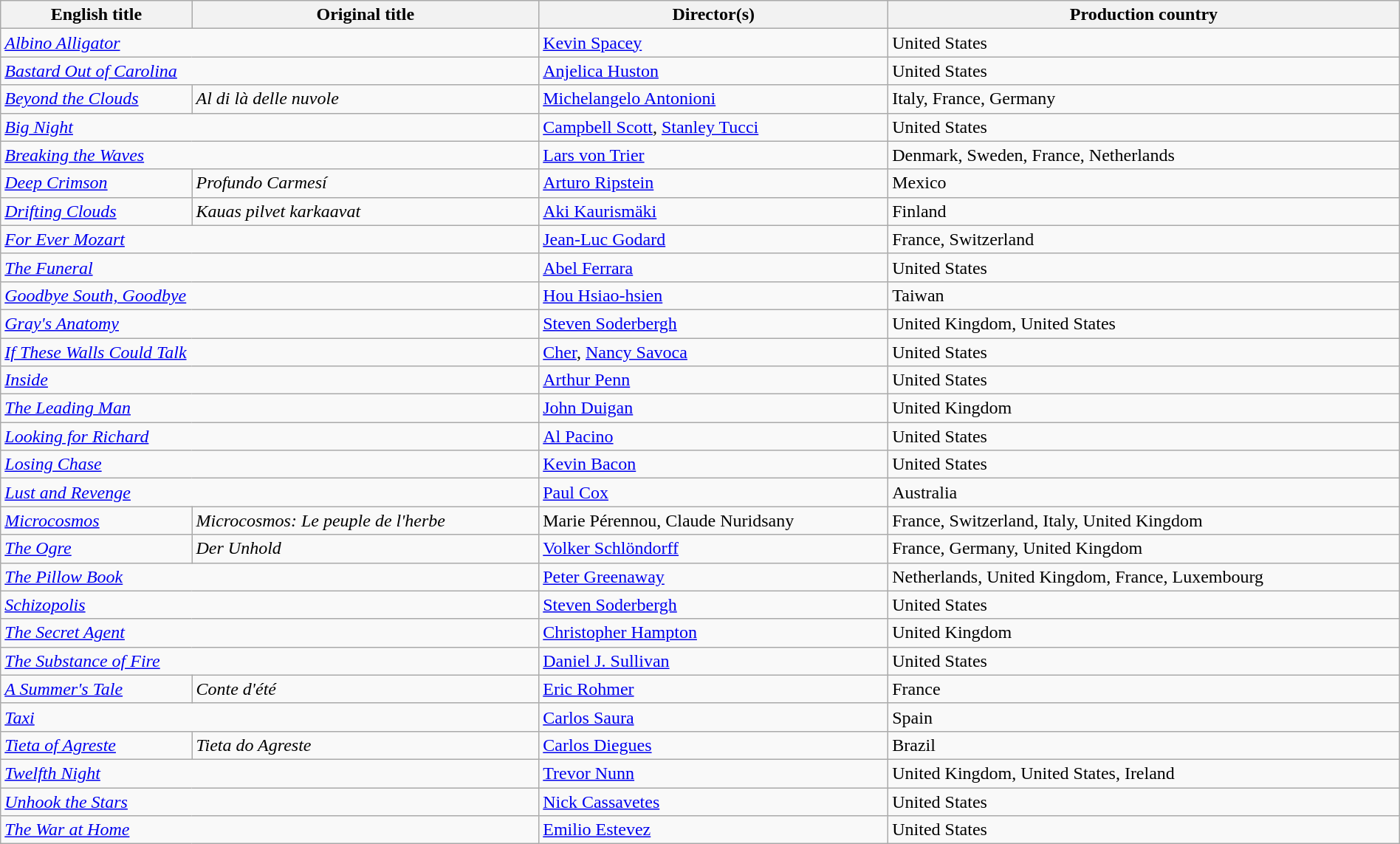<table class="wikitable sortable" style="width:100%; margin-bottom:4px">
<tr>
<th>English title</th>
<th>Original title</th>
<th>Director(s)</th>
<th>Production country</th>
</tr>
<tr>
<td colspan=2><em><a href='#'>Albino Alligator</a></em></td>
<td><a href='#'>Kevin Spacey</a></td>
<td>United States</td>
</tr>
<tr>
<td colspan=2><em><a href='#'>Bastard Out of Carolina</a></em></td>
<td><a href='#'>Anjelica Huston</a></td>
<td>United States</td>
</tr>
<tr>
<td><em><a href='#'>Beyond the Clouds</a></em></td>
<td><em>Al di là delle nuvole</em></td>
<td><a href='#'>Michelangelo Antonioni</a></td>
<td>Italy, France, Germany</td>
</tr>
<tr>
<td colspan=2><em><a href='#'>Big Night</a></em></td>
<td><a href='#'>Campbell Scott</a>, <a href='#'>Stanley Tucci</a></td>
<td>United States</td>
</tr>
<tr>
<td colspan=2><em><a href='#'>Breaking the Waves</a></em></td>
<td><a href='#'>Lars von Trier</a></td>
<td>Denmark, Sweden, France, Netherlands</td>
</tr>
<tr>
<td><em><a href='#'>Deep Crimson</a></em></td>
<td><em>Profundo Carmesí</em></td>
<td><a href='#'>Arturo Ripstein</a></td>
<td>Mexico</td>
</tr>
<tr>
<td><em><a href='#'>Drifting Clouds</a></em></td>
<td><em>Kauas pilvet karkaavat</em></td>
<td><a href='#'>Aki Kaurismäki</a></td>
<td>Finland</td>
</tr>
<tr>
<td colspan=2><em><a href='#'>For Ever Mozart</a></em></td>
<td><a href='#'>Jean-Luc Godard</a></td>
<td>France, Switzerland</td>
</tr>
<tr>
<td colspan=2><em><a href='#'>The Funeral</a></em></td>
<td><a href='#'>Abel Ferrara</a></td>
<td>United States</td>
</tr>
<tr>
<td colspan=2><em><a href='#'>Goodbye South, Goodbye</a></em></td>
<td><a href='#'>Hou Hsiao-hsien</a></td>
<td>Taiwan</td>
</tr>
<tr>
<td colspan=2><em><a href='#'>Gray's Anatomy</a></em></td>
<td><a href='#'>Steven Soderbergh</a></td>
<td>United Kingdom, United States</td>
</tr>
<tr>
<td colspan=2><em><a href='#'>If These Walls Could Talk</a></em></td>
<td><a href='#'>Cher</a>, <a href='#'>Nancy Savoca</a></td>
<td>United States</td>
</tr>
<tr>
<td colspan=2><em><a href='#'>Inside</a></em></td>
<td><a href='#'>Arthur Penn</a></td>
<td>United States</td>
</tr>
<tr>
<td colspan=2><em><a href='#'>The Leading Man</a></em></td>
<td><a href='#'>John Duigan</a></td>
<td>United Kingdom</td>
</tr>
<tr>
<td colspan=2><em><a href='#'>Looking for Richard</a></em></td>
<td><a href='#'>Al Pacino</a></td>
<td>United States</td>
</tr>
<tr>
<td colspan=2><em><a href='#'>Losing Chase</a></em></td>
<td><a href='#'>Kevin Bacon</a></td>
<td>United States</td>
</tr>
<tr>
<td colspan=2><em><a href='#'>Lust and Revenge</a></em></td>
<td><a href='#'>Paul Cox</a></td>
<td>Australia</td>
</tr>
<tr>
<td><em><a href='#'>Microcosmos</a></em></td>
<td><em>Microcosmos: Le peuple de l'herbe</em></td>
<td>Marie Pérennou, Claude Nuridsany</td>
<td>France, Switzerland, Italy, United Kingdom</td>
</tr>
<tr>
<td><em><a href='#'>The Ogre</a></em></td>
<td><em>Der Unhold</em></td>
<td><a href='#'>Volker Schlöndorff</a></td>
<td>France, Germany, United Kingdom</td>
</tr>
<tr>
<td colspan=2><em><a href='#'>The Pillow Book</a></em></td>
<td><a href='#'>Peter Greenaway</a></td>
<td>Netherlands, United Kingdom, France, Luxembourg</td>
</tr>
<tr>
<td colspan=2><em><a href='#'>Schizopolis</a></em></td>
<td><a href='#'>Steven Soderbergh</a></td>
<td>United States</td>
</tr>
<tr>
<td colspan=2><em><a href='#'>The Secret Agent</a></em></td>
<td><a href='#'>Christopher Hampton</a></td>
<td>United Kingdom</td>
</tr>
<tr>
<td colspan=2><em><a href='#'>The Substance of Fire</a></em></td>
<td><a href='#'>Daniel J. Sullivan</a></td>
<td>United States</td>
</tr>
<tr>
<td><em><a href='#'>A Summer's Tale</a></em></td>
<td><em>Conte d'été</em></td>
<td><a href='#'>Eric Rohmer</a></td>
<td>France</td>
</tr>
<tr>
<td colspan=2><em><a href='#'>Taxi</a></em></td>
<td><a href='#'>Carlos Saura</a></td>
<td>Spain</td>
</tr>
<tr>
<td><em><a href='#'>Tieta of Agreste</a></em></td>
<td><em>Tieta do Agreste</em></td>
<td><a href='#'>Carlos Diegues</a></td>
<td>Brazil</td>
</tr>
<tr>
<td colspan=2><em><a href='#'>Twelfth Night</a></em></td>
<td><a href='#'>Trevor Nunn</a></td>
<td>United Kingdom, United States, Ireland</td>
</tr>
<tr>
<td colspan=2><em><a href='#'>Unhook the Stars</a></em></td>
<td><a href='#'>Nick Cassavetes</a></td>
<td>United States</td>
</tr>
<tr>
<td colspan=2><em><a href='#'>The War at Home</a></em></td>
<td><a href='#'>Emilio Estevez</a></td>
<td>United States</td>
</tr>
</table>
